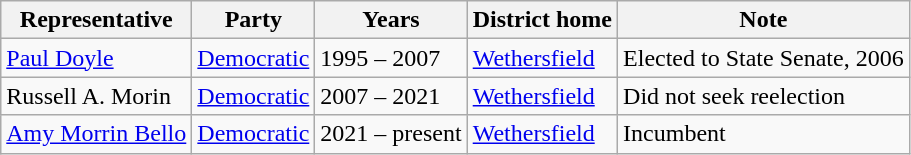<table class=wikitable>
<tr valign=bottom>
<th>Representative</th>
<th>Party</th>
<th>Years</th>
<th>District home</th>
<th>Note</th>
</tr>
<tr>
<td><a href='#'>Paul Doyle</a></td>
<td><a href='#'>Democratic</a></td>
<td>1995 – 2007</td>
<td><a href='#'>Wethersfield</a></td>
<td>Elected to State Senate, 2006</td>
</tr>
<tr>
<td>Russell A. Morin</td>
<td><a href='#'>Democratic</a></td>
<td>2007 – 2021</td>
<td><a href='#'>Wethersfield</a></td>
<td>Did not seek reelection</td>
</tr>
<tr>
<td><a href='#'>Amy Morrin Bello</a></td>
<td><a href='#'>Democratic</a></td>
<td>2021 – present</td>
<td><a href='#'>Wethersfield</a></td>
<td>Incumbent</td>
</tr>
</table>
